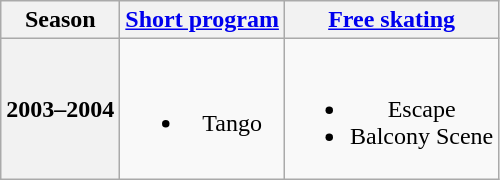<table class=wikitable style=text-align:center>
<tr>
<th>Season</th>
<th><a href='#'>Short program</a></th>
<th><a href='#'>Free skating</a></th>
</tr>
<tr>
<th>2003–2004 <br> </th>
<td><br><ul><li>Tango <br></li></ul></td>
<td><br><ul><li>Escape <br></li><li>Balcony Scene <br></li></ul></td>
</tr>
</table>
